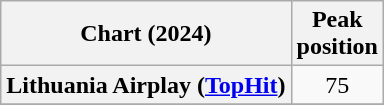<table class="wikitable plainrowheaders" style="text-align:center">
<tr>
<th scope="col">Chart (2024)</th>
<th scope="col">Peak<br>position</th>
</tr>
<tr>
<th scope="row">Lithuania Airplay (<a href='#'>TopHit</a>)</th>
<td>75</td>
</tr>
<tr>
</tr>
</table>
